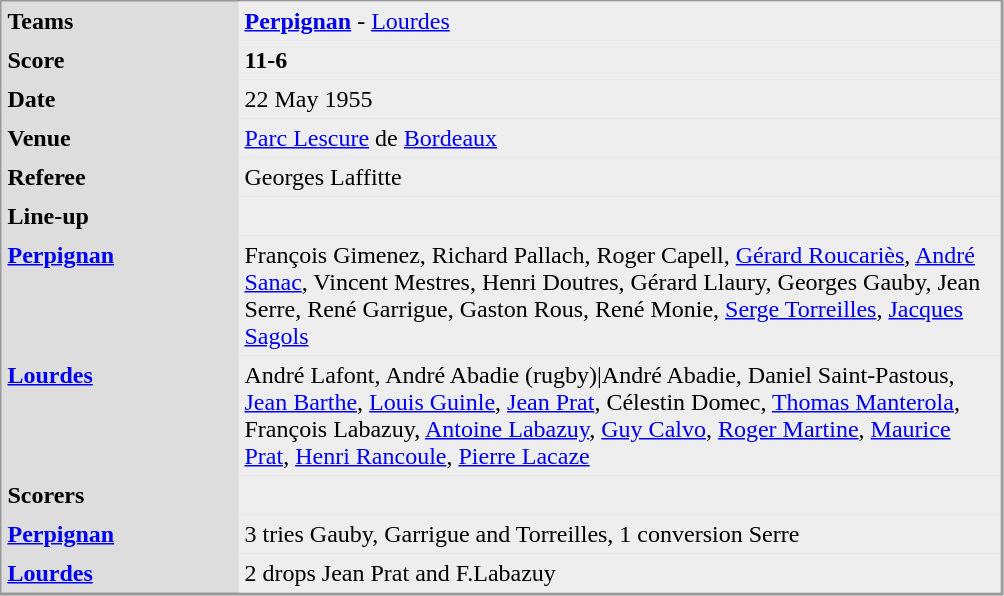<table align="left" cellpadding="4" cellspacing="0"  style="margin: 0 0 0 0; border: 1px solid #999; border-right-width: 2px; border-bottom-width: 2px; background-color: #DDDDDD">
<tr>
<td width="150" valign="top"><strong>Teams</strong></td>
<td width="500" bgcolor=#EEEEEE><strong><a href='#'>Perpignan</a></strong> - <a href='#'>Lourdes</a></td>
</tr>
<tr>
<td valign="top"><strong>Score</strong></td>
<td bgcolor=#EEEEEE><strong>11-6</strong></td>
</tr>
<tr>
<td valign="top"><strong>Date</strong></td>
<td bgcolor=#EEEEEE>22 May 1955</td>
</tr>
<tr>
<td valign="top"><strong>Venue</strong></td>
<td bgcolor=#EEEEEE><a href='#'>Parc Lescure</a> de <a href='#'>Bordeaux</a></td>
</tr>
<tr>
<td valign="top"><strong>Referee</strong></td>
<td bgcolor=#EEEEEE>Georges Laffitte</td>
</tr>
<tr>
<td valign="top"><strong>Line-up</strong></td>
<td bgcolor=#EEEEEE></td>
</tr>
<tr>
<td valign="top"><strong> <a href='#'>Perpignan</a> </strong></td>
<td bgcolor=#EEEEEE>François Gimenez, Richard Pallach, Roger Capell, <a href='#'>Gérard Roucariès</a>, <a href='#'>André Sanac</a>, Vincent Mestres, Henri Doutres,  Gérard Llaury, Georges Gauby, Jean Serre, René Garrigue, Gaston Rous, René Monie, <a href='#'>Serge Torreilles</a>, <a href='#'>Jacques Sagols</a></td>
</tr>
<tr>
<td valign="top"><strong><a href='#'>Lourdes</a></strong></td>
<td bgcolor=#EEEEEE>André Lafont, André Abadie (rugby)|André Abadie, Daniel Saint-Pastous, <a href='#'>Jean Barthe</a>, <a href='#'>Louis Guinle</a>, <a href='#'>Jean Prat</a>, Célestin Domec, <a href='#'>Thomas Manterola</a>, François Labazuy, <a href='#'>Antoine Labazuy</a>, <a href='#'>Guy Calvo</a>, <a href='#'>Roger Martine</a>, <a href='#'>Maurice Prat</a>, <a href='#'>Henri Rancoule</a>, <a href='#'>Pierre Lacaze</a></td>
</tr>
<tr>
<td valign="top"><strong>Scorers</strong></td>
<td bgcolor=#EEEEEE></td>
</tr>
<tr>
<td valign="top"><strong><a href='#'>Perpignan</a>  </strong></td>
<td bgcolor=#EEEEEE>3 tries Gauby, Garrigue and Torreilles, 1 conversion Serre</td>
</tr>
<tr>
<td valign="top"><strong><a href='#'>Lourdes</a></strong></td>
<td bgcolor=#EEEEEE>2 drops Jean Prat and F.Labazuy</td>
</tr>
</table>
